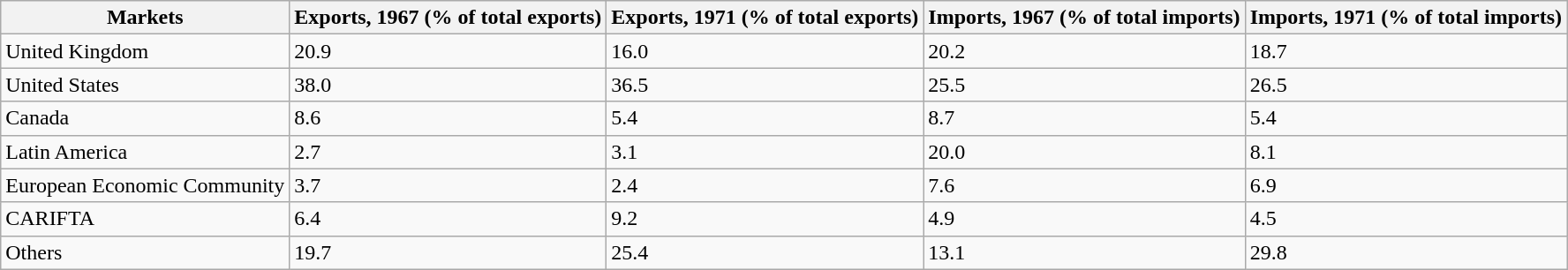<table class="wikitable sortable">
<tr>
<th>Markets</th>
<th>Exports, 1967 (% of total exports)</th>
<th>Exports, 1971 (% of total exports)</th>
<th>Imports, 1967 (% of total imports)</th>
<th>Imports, 1971 (% of total imports)</th>
</tr>
<tr>
<td>United Kingdom</td>
<td>20.9</td>
<td>16.0</td>
<td>20.2</td>
<td>18.7</td>
</tr>
<tr>
<td>United States</td>
<td>38.0</td>
<td>36.5</td>
<td>25.5</td>
<td>26.5</td>
</tr>
<tr>
<td>Canada</td>
<td>8.6</td>
<td>5.4</td>
<td>8.7</td>
<td>5.4</td>
</tr>
<tr>
<td>Latin America</td>
<td>2.7</td>
<td>3.1</td>
<td>20.0</td>
<td>8.1</td>
</tr>
<tr>
<td>European Economic Community</td>
<td>3.7</td>
<td>2.4</td>
<td>7.6</td>
<td>6.9</td>
</tr>
<tr>
<td>CARIFTA</td>
<td>6.4</td>
<td>9.2</td>
<td>4.9</td>
<td>4.5</td>
</tr>
<tr>
<td>Others</td>
<td>19.7</td>
<td>25.4</td>
<td>13.1</td>
<td>29.8</td>
</tr>
</table>
